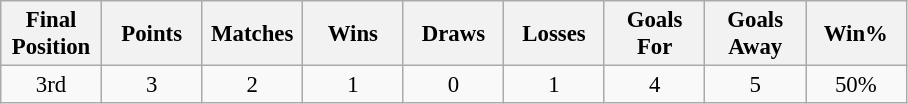<table class="wikitable" style="font-size: 95%; text-align: center;">
<tr>
<th width=60>Final Position</th>
<th width=60>Points</th>
<th width=60>Matches</th>
<th width=60>Wins</th>
<th width=60>Draws</th>
<th width=60>Losses</th>
<th width=60>Goals For</th>
<th width=60>Goals Away</th>
<th width=60>Win%</th>
</tr>
<tr>
<td>3rd</td>
<td>3</td>
<td>2</td>
<td>1</td>
<td>0</td>
<td>1</td>
<td>4</td>
<td>5</td>
<td>50%</td>
</tr>
</table>
